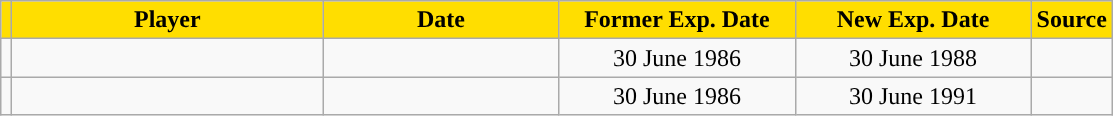<table class="wikitable sortable">
<tr>
<th style="background:#FFDE00"></th>
<th width=200 style="background:#FFDE00">Player</th>
<th width=150 style="background:#FFDE00">Date</th>
<th width=150 style="background:#FFDE00">Former Exp. Date</th>
<th width=150 style="background:#FFDE00">New Exp. Date</th>
<th style="background:#FFDE00">Source</th>
</tr>
<tr>
<td align=center></td>
<td></td>
<td align=center></td>
<td align=center>30 June 1986</td>
<td align=center>30 June 1988</td>
<td align=center></td>
</tr>
<tr>
<td align=center></td>
<td></td>
<td align=center></td>
<td align=center>30 June 1986</td>
<td align=center>30 June 1991</td>
<td align=center></td>
</tr>
</table>
